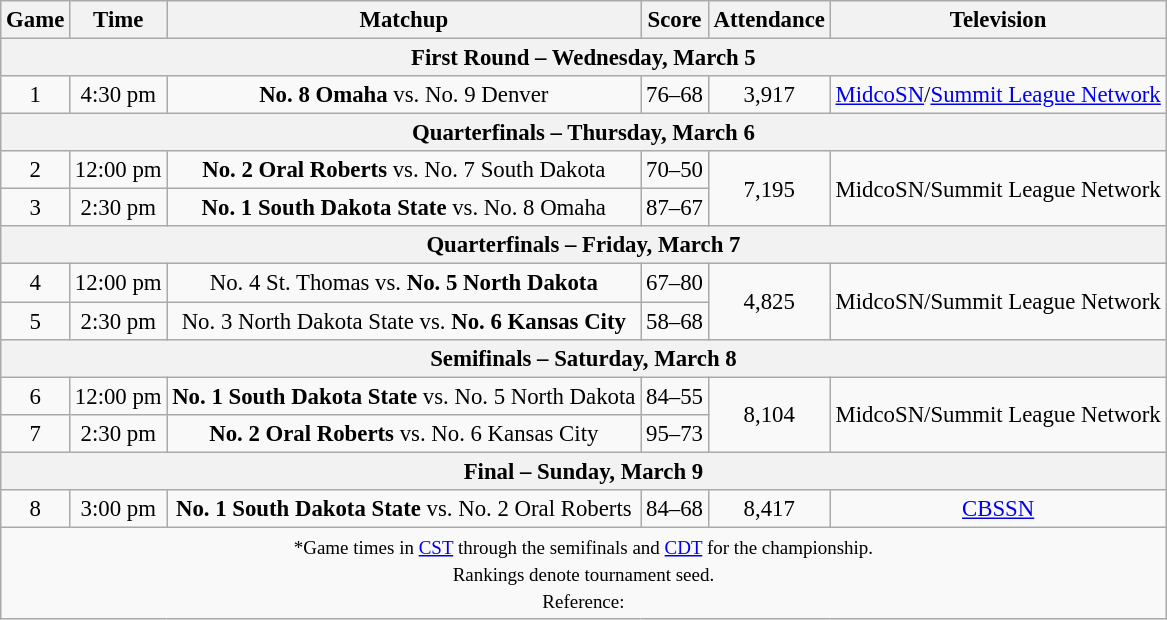<table class="wikitable" style="font-size: 95%;text-align:center">
<tr>
<th>Game</th>
<th>Time </th>
<th>Matchup</th>
<th>Score</th>
<th>Attendance</th>
<th>Television</th>
</tr>
<tr>
<th colspan=6>First Round – Wednesday, March 5</th>
</tr>
<tr>
<td>1</td>
<td>4:30 pm</td>
<td><strong>No. 8 Omaha</strong> vs. No. 9 Denver</td>
<td>76–68</td>
<td>3,917</td>
<td><a href='#'>MidcoSN</a>/<a href='#'>Summit League Network</a></td>
</tr>
<tr>
<th colspan=6>Quarterfinals – Thursday, March 6</th>
</tr>
<tr>
<td>2</td>
<td>12:00 pm</td>
<td><strong>No. 2 Oral Roberts</strong> vs. No. 7 South Dakota</td>
<td>70–50</td>
<td rowspan=2>7,195</td>
<td rowspan=2>MidcoSN/Summit League Network</td>
</tr>
<tr>
<td>3</td>
<td>2:30 pm</td>
<td><strong>No. 1 South Dakota State</strong> vs. No. 8 Omaha</td>
<td>87–67</td>
</tr>
<tr>
<th colspan=6>Quarterfinals – Friday, March 7</th>
</tr>
<tr>
<td>4</td>
<td>12:00 pm</td>
<td>No. 4 St. Thomas vs. <strong>No. 5 North Dakota</strong></td>
<td>67–80</td>
<td rowspan=2>4,825</td>
<td rowspan=2>MidcoSN/Summit League Network</td>
</tr>
<tr>
<td>5</td>
<td>2:30 pm</td>
<td>No. 3 North Dakota State vs. <strong>No. 6 Kansas City</strong></td>
<td>58–68</td>
</tr>
<tr>
<th colspan=6>Semifinals – Saturday, March 8</th>
</tr>
<tr>
<td>6</td>
<td>12:00 pm</td>
<td><strong>No. 1 South Dakota State</strong> vs. No. 5 North Dakota</td>
<td>84–55</td>
<td rowspan=2>8,104</td>
<td rowspan=2>MidcoSN/Summit League Network</td>
</tr>
<tr>
<td>7</td>
<td>2:30 pm</td>
<td><strong>No. 2 Oral Roberts</strong> vs. No. 6 Kansas City</td>
<td>95–73</td>
</tr>
<tr>
<th colspan=6>Final – Sunday, March 9</th>
</tr>
<tr>
<td>8</td>
<td>3:00 pm</td>
<td><strong>No. 1 South Dakota State</strong> vs. No. 2 Oral Roberts</td>
<td>84–68</td>
<td>8,417</td>
<td><a href='#'>CBSSN</a></td>
</tr>
<tr>
<td colspan=6><small>*Game times in <a href='#'>CST</a> through the semifinals and <a href='#'>CDT</a> for the championship.<br> Rankings denote tournament seed.<br>Reference:</small></td>
</tr>
</table>
